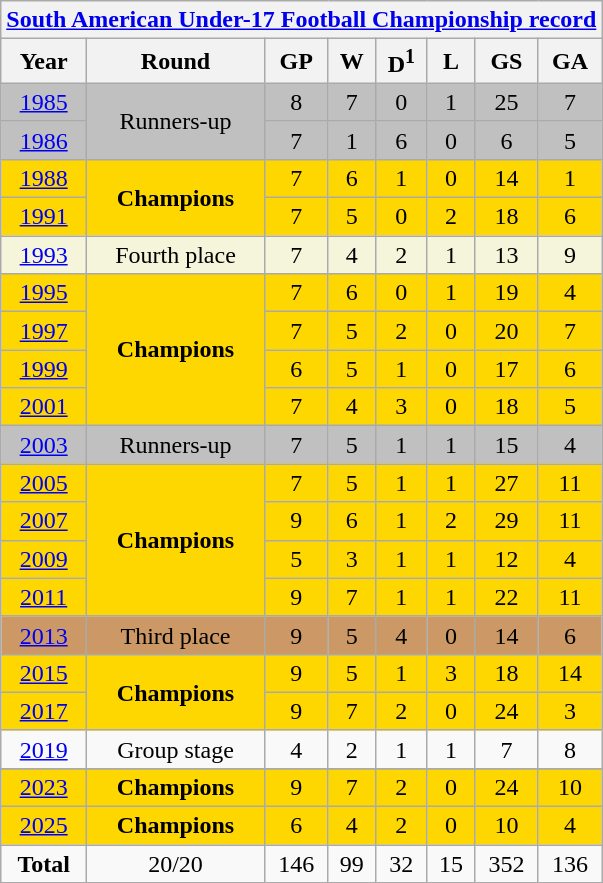<table class="wikitable" style="text-align: center;">
<tr>
<th colspan=9><a href='#'>South American Under-17 Football Championship record</a></th>
</tr>
<tr>
<th>Year</th>
<th>Round</th>
<th>GP</th>
<th>W</th>
<th>D<sup>1</sup></th>
<th>L</th>
<th>GS</th>
<th>GA</th>
</tr>
<tr bgcolor=silver>
<td> <a href='#'>1985</a></td>
<td rowspan=2>Runners-up</td>
<td>8</td>
<td>7</td>
<td>0</td>
<td>1</td>
<td>25</td>
<td>7</td>
</tr>
<tr bgcolor=silver>
<td> <a href='#'>1986</a></td>
<td>7</td>
<td>1</td>
<td>6</td>
<td>0</td>
<td>6</td>
<td>5</td>
</tr>
<tr bgcolor=gold>
<td> <a href='#'>1988</a></td>
<td rowspan=2><strong>Champions</strong></td>
<td>7</td>
<td>6</td>
<td>1</td>
<td>0</td>
<td>14</td>
<td>1</td>
</tr>
<tr bgcolor=gold>
<td> <a href='#'>1991</a></td>
<td>7</td>
<td>5</td>
<td>0</td>
<td>2</td>
<td>18</td>
<td>6</td>
</tr>
<tr style="background:beige">
<td> <a href='#'>1993</a></td>
<td>Fourth place</td>
<td>7</td>
<td>4</td>
<td>2</td>
<td>1</td>
<td>13</td>
<td>9</td>
</tr>
<tr bgcolor=gold>
<td> <a href='#'>1995</a></td>
<td rowspan=4><strong>Champions</strong></td>
<td>7</td>
<td>6</td>
<td>0</td>
<td>1</td>
<td>19</td>
<td>4</td>
</tr>
<tr bgcolor=gold>
<td> <a href='#'>1997</a></td>
<td>7</td>
<td>5</td>
<td>2</td>
<td>0</td>
<td>20</td>
<td>7</td>
</tr>
<tr bgcolor=gold>
<td> <a href='#'>1999</a></td>
<td>6</td>
<td>5</td>
<td>1</td>
<td>0</td>
<td>17</td>
<td>6</td>
</tr>
<tr bgcolor=gold>
<td> <a href='#'>2001</a></td>
<td>7</td>
<td>4</td>
<td>3</td>
<td>0</td>
<td>18</td>
<td>5</td>
</tr>
<tr bgcolor=silver>
<td> <a href='#'>2003</a></td>
<td>Runners-up</td>
<td>7</td>
<td>5</td>
<td>1</td>
<td>1</td>
<td>15</td>
<td>4</td>
</tr>
<tr bgcolor=gold>
<td> <a href='#'>2005</a></td>
<td rowspan=4><strong>Champions</strong></td>
<td>7</td>
<td>5</td>
<td>1</td>
<td>1</td>
<td>27</td>
<td>11</td>
</tr>
<tr bgcolor=gold>
<td> <a href='#'>2007</a></td>
<td>9</td>
<td>6</td>
<td>1</td>
<td>2</td>
<td>29</td>
<td>11</td>
</tr>
<tr bgcolor=gold>
<td> <a href='#'>2009</a></td>
<td>5</td>
<td>3</td>
<td>1</td>
<td>1</td>
<td>12</td>
<td>4</td>
</tr>
<tr bgcolor=gold>
<td> <a href='#'>2011</a></td>
<td>9</td>
<td>7</td>
<td>1</td>
<td>1</td>
<td>22</td>
<td>11</td>
</tr>
<tr bgcolor=cc9966>
<td> <a href='#'>2013</a></td>
<td>Third place</td>
<td>9</td>
<td>5</td>
<td>4</td>
<td>0</td>
<td>14</td>
<td>6</td>
</tr>
<tr bgcolor=gold>
<td> <a href='#'>2015</a></td>
<td rowspan=2><strong>Champions</strong></td>
<td>9</td>
<td>5</td>
<td>1</td>
<td>3</td>
<td>18</td>
<td>14</td>
</tr>
<tr bgcolor=gold>
<td> <a href='#'>2017</a></td>
<td>9</td>
<td>7</td>
<td>2</td>
<td>0</td>
<td>24</td>
<td>3</td>
</tr>
<tr>
<td> <a href='#'>2019</a></td>
<td>Group stage</td>
<td>4</td>
<td>2</td>
<td>1</td>
<td>1</td>
<td>7</td>
<td>8</td>
</tr>
<tr style="background:beige">
</tr>
<tr bgcolor=gold>
<td> <a href='#'>2023</a></td>
<td><strong>Champions</strong></td>
<td>9</td>
<td>7</td>
<td>2</td>
<td>0</td>
<td>24</td>
<td>10</td>
</tr>
<tr bgcolor=gold>
<td> <a href='#'>2025</a></td>
<td><strong>Champions</strong></td>
<td>6</td>
<td>4</td>
<td>2</td>
<td>0</td>
<td>10</td>
<td>4</td>
</tr>
<tr>
<td><strong>Total</strong></td>
<td>20/20</td>
<td>146</td>
<td>99</td>
<td>32</td>
<td>15</td>
<td>352</td>
<td>136</td>
</tr>
</table>
